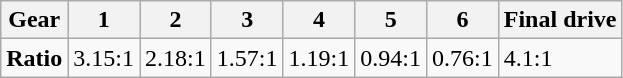<table class=wikitable>
<tr>
<th>Gear</th>
<th>1</th>
<th>2</th>
<th>3</th>
<th>4</th>
<th>5</th>
<th>6</th>
<th>Final drive</th>
</tr>
<tr>
<td><strong>Ratio</strong></td>
<td>3.15:1</td>
<td>2.18:1</td>
<td>1.57:1</td>
<td>1.19:1</td>
<td>0.94:1</td>
<td>0.76:1</td>
<td>4.1:1</td>
</tr>
</table>
